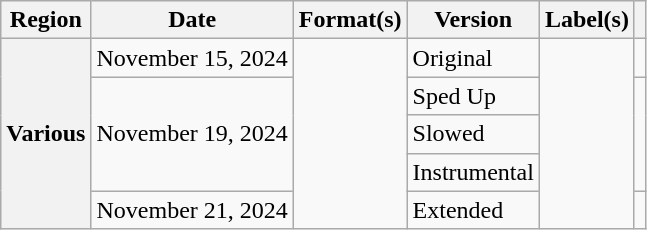<table class="wikitable plainrowheaders">
<tr>
<th scope="col">Region</th>
<th scope="col">Date</th>
<th scope="col">Format(s)</th>
<th scope="col">Version</th>
<th scope="col">Label(s)</th>
<th scope="col"></th>
</tr>
<tr>
<th scope="row" rowspan="5">Various</th>
<td>November 15, 2024</td>
<td rowspan="5"></td>
<td>Original</td>
<td rowspan="5"></td>
<td></td>
</tr>
<tr>
<td rowspan="3">November 19, 2024</td>
<td>Sped Up</td>
<td rowspan="3"></td>
</tr>
<tr>
<td>Slowed</td>
</tr>
<tr>
<td>Instrumental</td>
</tr>
<tr>
<td>November 21, 2024</td>
<td>Extended</td>
<td></td>
</tr>
</table>
